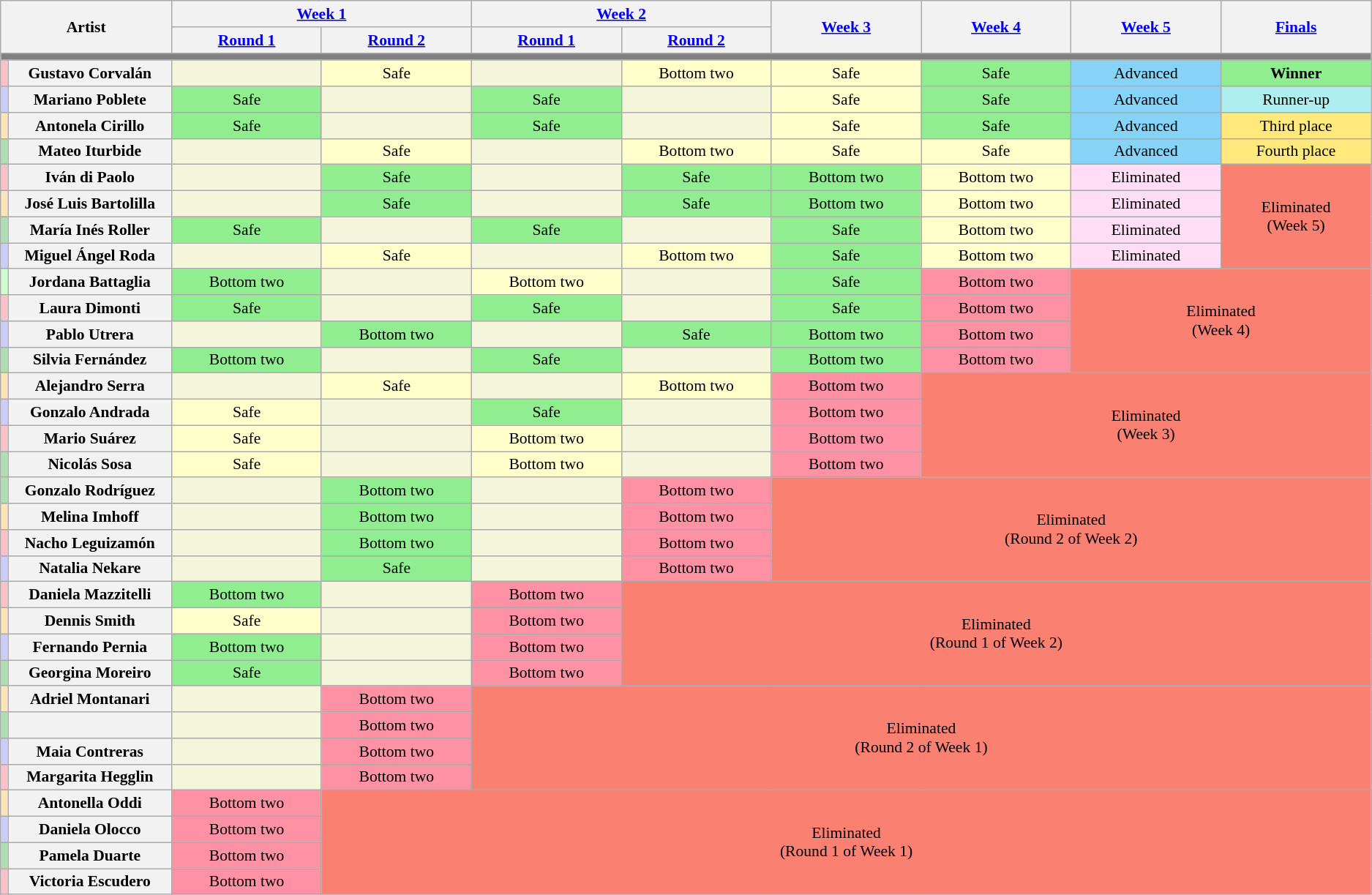<table class="wikitable" style="font-size:90%; text-align:center">
<tr>
<th rowspan="2" colspan="2">Artist</th>
<th width="22%" colspan="2"><a href='#'>Week 1</a></th>
<th width="22%" colspan="2"><a href='#'>Week 2</a></th>
<th width="11%" rowspan="2"><a href='#'>Week 3</a></th>
<th width="11%" rowspan="2"><a href='#'>Week 4</a></th>
<th width="11%" rowspan="2"><a href='#'>Week 5</a></th>
<th width="11%" rowspan="2"><a href='#'>Finals</a></th>
</tr>
<tr>
<th width="11%"><a href='#'>Round 1</a></th>
<th width="11%"><a href='#'>Round 2</a></th>
<th width="11%"><a href='#'>Round 1</a></th>
<th width="11%"><a href='#'>Round 2</a></th>
</tr>
<tr>
<th colspan="10" style="background:grey;"></th>
</tr>
<tr>
<td style="background:pink;"></td>
<th width="12%">Gustavo Corvalán</th>
<td style="background:#F5F5DC;"></td>
<td style="background:#FFFFCC;">Safe</td>
<td style="background:#F5F5DC;"></td>
<td style="background:#FFFFCC;">Bottom two</td>
<td style="background:#FFFFCC;">Safe</td>
<td style="background:#90EE90;">Safe</td>
<td style="background:#87D3F8;">Advanced</td>
<th style="background:lightgreen;">Winner</th>
</tr>
<tr>
<td style="background:#ccf"></td>
<th>Mariano Poblete</th>
<td style="background:#90EE90;">Safe</td>
<td style="background:#F5F5DC;"></td>
<td style="background:#90EE90;">Safe</td>
<td style="background:#F5F5DC;"></td>
<td style="background:#FFFFCC;">Safe</td>
<td style="background:#90EE90;">Safe</td>
<td style="background:#87D3F8;">Advanced</td>
<td style="background:#afeeee;">Runner-up</td>
</tr>
<tr>
<td style="background:#ffe5b4"></td>
<th>Antonela Cirillo</th>
<td style="background:#90EE90;">Safe</td>
<td style="background:#F5F5DC;"></td>
<td style="background:#90EE90;">Safe</td>
<td style="background:#F5F5DC;"></td>
<td style="background:#FFFFCC;">Safe</td>
<td style="background:#90EE90;">Safe</td>
<td style="background:#87D3F8;">Advanced</td>
<td style="background:#FFE87C;">Third place</td>
</tr>
<tr>
<td style="background:#ace1af;"></td>
<th>Mateo Iturbide</th>
<td style="background:#F5F5DC;"></td>
<td style="background:#FFFFCC;">Safe</td>
<td style="background:#F5F5DC;"></td>
<td style="background:#FFFFCC;">Bottom two</td>
<td style="background:#FFFFCC;">Safe</td>
<td style="background:#FFFFCC;">Safe</td>
<td style="background:#87D3F8;">Advanced</td>
<td style="background:#FFE87C;">Fourth place</td>
</tr>
<tr>
<td style="background:pink;"></td>
<th>Iván di Paolo</th>
<td style="background:#F5F5DC;"></td>
<td style="background:#90EE90;">Safe</td>
<td style="background:#F5F5DC;"></td>
<td style="background:#90EE90;">Safe</td>
<td style="background:#90EE90;">Bottom two</td>
<td style="background:#FFFFCC;">Bottom two</td>
<td style="background:#FFDDF4;">Eliminated</td>
<td style="background:salmon;" colspan="1" rowspan="4">Eliminated<br>(Week 5)</td>
</tr>
<tr>
<td style="background:#ffe5b4"></td>
<th>José Luis Bartolilla</th>
<td style="background:#F5F5DC;"></td>
<td style="background:#90EE90;">Safe</td>
<td style="background:#F5F5DC;"></td>
<td style="background:#90EE90;">Safe</td>
<td style="background:#90EE90;">Bottom two</td>
<td style="background:#FFFFCC;">Bottom two</td>
<td style="background:#FFDDF4;">Eliminated</td>
</tr>
<tr>
<td style="background:#ace1af;"></td>
<th>María Inés Roller</th>
<td style="background:#90EE90;">Safe</td>
<td style="background:#F5F5DC;"></td>
<td style="background:#90EE90;">Safe</td>
<td style="background:#F5F5DC;"></td>
<td style="background:#90EE90;">Safe</td>
<td style="background:#FFFFCC;">Bottom two</td>
<td style="background:#FFDDF4;">Eliminated</td>
</tr>
<tr>
<td style="background:#ccf"></td>
<th>Miguel Ángel Roda</th>
<td style="background:#F5F5DC;"></td>
<td style="background:#FFFFCC;">Safe</td>
<td style="background:#F5F5DC;"></td>
<td style="background:#FFFFCC;">Bottom two</td>
<td style="background:#90EE90;">Safe</td>
<td style="background:#FFFFCC;">Bottom two</td>
<td style="background:#FFDDF4;">Eliminated</td>
</tr>
<tr>
<td style="background:#cfc;"></td>
<th>Jordana Battaglia</th>
<td style="background:#90EE90;">Bottom two</td>
<td style="background:#F5F5DC;"></td>
<td style="background:#FFFFCC;">Bottom two</td>
<td style="background:#F5F5DC;"></td>
<td style="background:#90EE90;">Safe</td>
<td style="background:#FF91A4;">Bottom two</td>
<td style="background:salmon;" colspan="4" rowspan="4">Eliminated<br>(Week 4)</td>
</tr>
<tr>
<td style="background:pink;"></td>
<th>Laura Dimonti</th>
<td style="background:#90EE90;">Safe</td>
<td style="background:#F5F5DC;"></td>
<td style="background:#90EE90;">Safe</td>
<td style="background:#F5F5DC;"></td>
<td style="background:#90EE90;">Safe</td>
<td style="background:#FF91A4;">Bottom two</td>
</tr>
<tr>
<td style="background:#ccf"></td>
<th>Pablo Utrera</th>
<td style="background:#F5F5DC;"></td>
<td style="background:#90EE90;">Bottom two</td>
<td style="background:#F5F5DC;"></td>
<td style="background:#90EE90;">Safe</td>
<td style="background:#90EE90;">Bottom two</td>
<td style="background:#FF91A4;">Bottom two</td>
</tr>
<tr>
<td style="background:#ace1af;"></td>
<th>Silvia Fernández</th>
<td style="background:#90EE90;">Bottom two</td>
<td style="background:#F5F5DC;"></td>
<td style="background:#90EE90;">Safe</td>
<td style="background:#F5F5DC;"></td>
<td style="background:#90EE90;">Bottom two</td>
<td style="background:#FF91A4;">Bottom two</td>
</tr>
<tr>
<td style="background:#ffe5b4"></td>
<th>Alejandro Serra</th>
<td style="background:#F5F5DC;"></td>
<td style="background:#FFFFCC;">Safe</td>
<td style="background:#F5F5DC;"></td>
<td style="background:#FFFFCC;">Bottom two</td>
<td style="background:#FF91A4;">Bottom two</td>
<td style="background:salmon;" colspan="4" rowspan="4">Eliminated<br>(Week 3)</td>
</tr>
<tr>
<td style="background:#ccf"></td>
<th>Gonzalo Andrada</th>
<td style="background:#FFFFCC;">Safe</td>
<td style="background:#F5F5DC;"></td>
<td style="background:#90EE90;">Safe</td>
<td style="background:#F5F5DC;"></td>
<td style="background:#FF91A4;">Bottom two</td>
</tr>
<tr>
<td style="background:pink;"></td>
<th>Mario Suárez</th>
<td style="background:#FFFFCC;">Safe</td>
<td style="background:#F5F5DC;"></td>
<td style="background:#FFFFCC;">Bottom two</td>
<td style="background:#F5F5DC;"></td>
<td style="background:#FF91A4;">Bottom two</td>
</tr>
<tr>
<td style="background:#ace1af;"></td>
<th>Nicolás Sosa</th>
<td style="background:#FFFFCC;">Safe</td>
<td style="background:#F5F5DC;"></td>
<td style="background:#FFFFCC;">Bottom two</td>
<td style="background:#F5F5DC;"></td>
<td style="background:#FF91A4;">Bottom two</td>
</tr>
<tr>
<td style="background:#ace1af;"></td>
<th>Gonzalo Rodríguez</th>
<td style="background:#F5F5DC;"></td>
<td style="background:#90EE90;">Bottom two</td>
<td style="background:#F5F5DC;"></td>
<td style="background:#FF91A4;">Bottom two</td>
<td style="background:salmon;" colspan="4" rowspan="4">Eliminated<br>(Round 2 of Week 2)</td>
</tr>
<tr>
<td style="background:#ffe5b4"></td>
<th>Melina Imhoff</th>
<td style="background:#F5F5DC;"></td>
<td style="background:#90EE90;">Bottom two</td>
<td style="background:#F5F5DC;"></td>
<td style="background:#FF91A4;">Bottom two</td>
</tr>
<tr>
<td style="background:pink;"></td>
<th>Nacho Leguizamón</th>
<td style="background:#F5F5DC;"></td>
<td style="background:#90EE90;">Bottom two</td>
<td style="background:#F5F5DC;"></td>
<td style="background:#FF91A4;">Bottom two</td>
</tr>
<tr>
<td style="background:#ccf"></td>
<th>Natalia Nekare</th>
<td style="background:#F5F5DC;"></td>
<td style="background:#90EE90;">Safe</td>
<td style="background:#F5F5DC;"></td>
<td style="background:#FF91A4;">Bottom two</td>
</tr>
<tr>
<td style="background:pink;"></td>
<th>Daniela Mazzitelli</th>
<td style="background:#90EE90;">Bottom two</td>
<td style="background:#F5F5DC;"></td>
<td style="background:#FF91A4;">Bottom two</td>
<td style="background:salmon;" colspan="5" rowspan="4">Eliminated<br>(Round 1 of Week 2)</td>
</tr>
<tr>
<td style="background:#ffe5b4"></td>
<th>Dennis Smith</th>
<td style="background:#FFFFCC;">Safe</td>
<td style="background:#F5F5DC;"></td>
<td style="background:#FF91A4;">Bottom two</td>
</tr>
<tr>
<td style="background:#ccf"></td>
<th>Fernando Pernia</th>
<td style="background:#90EE90;">Bottom two</td>
<td style="background:#F5F5DC;"></td>
<td style="background:#FF91A4;">Bottom two</td>
</tr>
<tr>
<td style="background:#ace1af;"></td>
<th>Georgina Moreiro</th>
<td style="background:#90EE90;">Safe</td>
<td style="background:#F5F5DC;"></td>
<td style="background:#FF91A4;">Bottom two</td>
</tr>
<tr>
<td style="background:#ffe5b4"></td>
<th>Adriel Montanari</th>
<td style="background:#F5F5DC;"></td>
<td style="background:#FF91A4;">Bottom two</td>
<td style="background:salmon;" colspan="6" rowspan="4">Eliminated<br>(Round 2 of Week 1)</td>
</tr>
<tr>
<td style="background:#ace1af;"></td>
<th></th>
<td style="background:#F5F5DC;"></td>
<td style="background:#FF91A4;">Bottom two</td>
</tr>
<tr>
<td style="background:#ccf"></td>
<th>Maia Contreras</th>
<td style="background:#F5F5DC;"></td>
<td style="background:#FF91A4;">Bottom two</td>
</tr>
<tr>
<td style="background:pink;"></td>
<th>Margarita Hegglin</th>
<td style="background:#F5F5DC;"></td>
<td style="background:#FF91A4;">Bottom two</td>
</tr>
<tr>
<td style="background:#ffe5b4"></td>
<th>Antonella Oddi</th>
<td style="background:#FF91A4;">Bottom two</td>
<td style="background:salmon;" colspan="7" rowspan="4">Eliminated<br>(Round 1 of Week 1)</td>
</tr>
<tr>
<td style="background:#ccf"></td>
<th>Daniela Olocco</th>
<td style="background:#FF91A4;">Bottom two</td>
</tr>
<tr>
<td style="background:#ace1af;"></td>
<th>Pamela Duarte</th>
<td style="background:#FF91A4;">Bottom two</td>
</tr>
<tr>
<td style="background:pink;"></td>
<th>Victoria Escudero</th>
<td style="background:#FF91A4;">Bottom two</td>
</tr>
</table>
